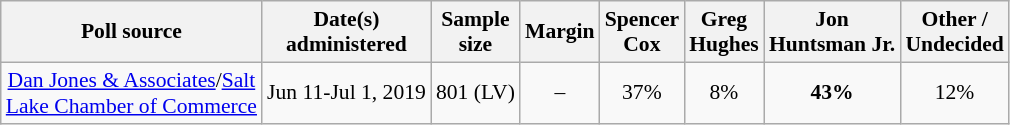<table class="wikitable" style="font-size:90%;text-align:center;">
<tr>
<th>Poll source</th>
<th>Date(s)<br>administered</th>
<th>Sample<br>size</th>
<th>Margin<br></th>
<th>Spencer<br>Cox</th>
<th>Greg<br>Hughes</th>
<th>Jon<br>Huntsman Jr.</th>
<th>Other /<br>Undecided</th>
</tr>
<tr>
<td><a href='#'>Dan Jones & Associates</a>/<a href='#'>Salt<br>Lake Chamber of Commerce</a></td>
<td>Jun 11-Jul 1, 2019</td>
<td>801 (LV)</td>
<td>–</td>
<td>37%</td>
<td>8%</td>
<td><strong>43%</strong></td>
<td>12%</td>
</tr>
</table>
